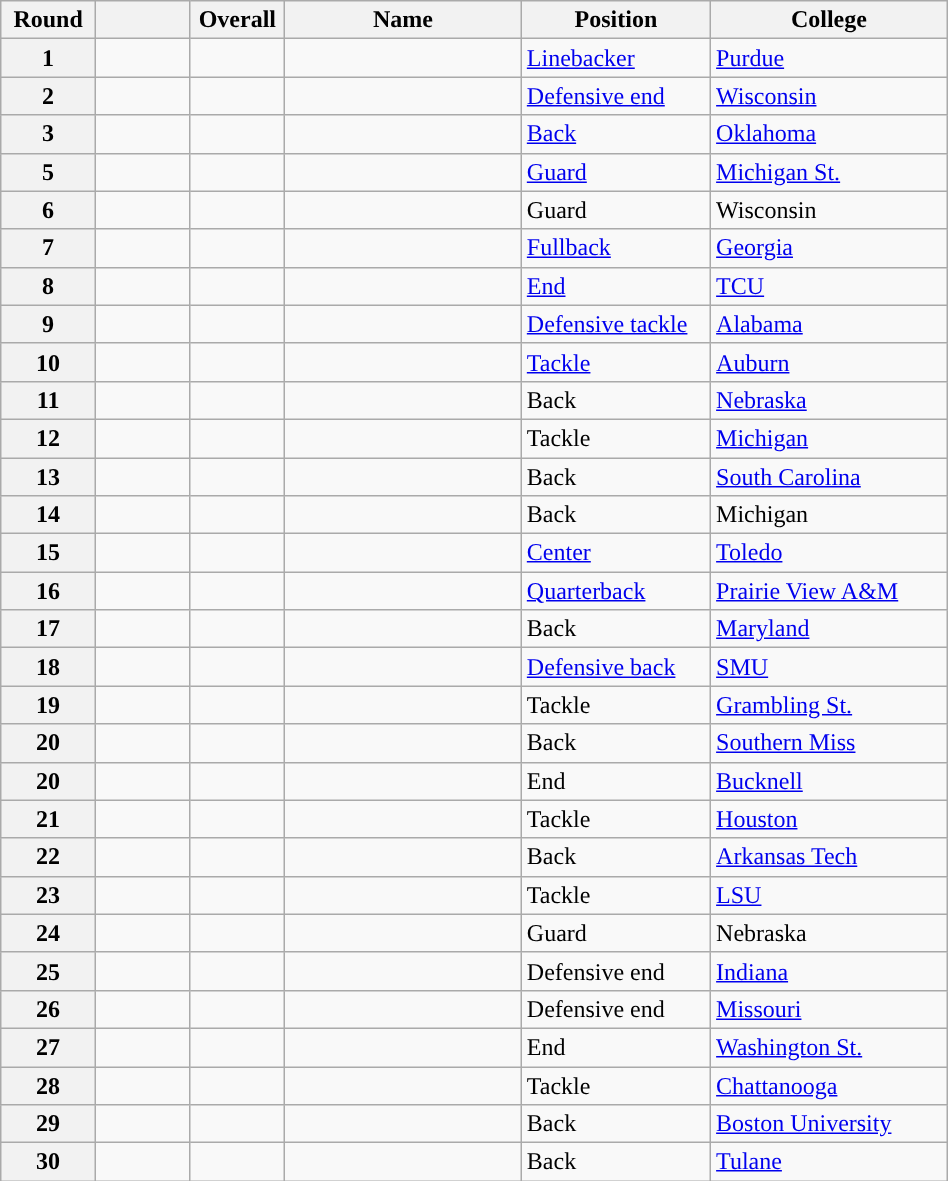<table class="wikitable sortable" style="width: 50%;">
<tr>
<th scope="col" style="width: 10%;">Round</th>
<th scope="col" style="width: 10%;"></th>
<th scope="col" style="width: 10%;">Overall</th>
<th scope="col" style="width: 25%;">Name</th>
<th scope="col" style="width: 20%;">Position</th>
<th scope="col" style="width: 25%;">College</th>
</tr>
<tr>
<th scope="row">1</th>
<td></td>
<td></td>
<td></td>
<td><a href='#'>Linebacker</a></td>
<td><a href='#'>Purdue</a></td>
</tr>
<tr>
<th scope="row">2</th>
<td></td>
<td></td>
<td></td>
<td><a href='#'>Defensive end</a></td>
<td><a href='#'>Wisconsin</a></td>
</tr>
<tr>
<th scope="row">3</th>
<td></td>
<td></td>
<td></td>
<td><a href='#'>Back</a></td>
<td><a href='#'>Oklahoma</a></td>
</tr>
<tr>
<th scope="row">5</th>
<td></td>
<td></td>
<td></td>
<td><a href='#'>Guard</a></td>
<td><a href='#'>Michigan St.</a></td>
</tr>
<tr>
<th scope="row">6</th>
<td></td>
<td></td>
<td></td>
<td>Guard</td>
<td>Wisconsin</td>
</tr>
<tr>
<th scope="row">7</th>
<td></td>
<td></td>
<td></td>
<td><a href='#'>Fullback</a></td>
<td><a href='#'>Georgia</a></td>
</tr>
<tr>
<th scope="row">8</th>
<td></td>
<td></td>
<td></td>
<td><a href='#'>End</a></td>
<td><a href='#'>TCU</a></td>
</tr>
<tr>
<th scope="row">9</th>
<td></td>
<td></td>
<td></td>
<td><a href='#'>Defensive tackle</a></td>
<td><a href='#'>Alabama</a></td>
</tr>
<tr>
<th scope="row">10</th>
<td></td>
<td></td>
<td></td>
<td><a href='#'>Tackle</a></td>
<td><a href='#'>Auburn</a></td>
</tr>
<tr>
<th scope="row">11</th>
<td></td>
<td></td>
<td></td>
<td>Back</td>
<td><a href='#'>Nebraska</a></td>
</tr>
<tr>
<th scope="row">12</th>
<td></td>
<td></td>
<td></td>
<td>Tackle</td>
<td><a href='#'>Michigan</a></td>
</tr>
<tr>
<th scope="row">13</th>
<td></td>
<td></td>
<td></td>
<td>Back</td>
<td><a href='#'>South Carolina</a></td>
</tr>
<tr>
<th scope="row">14</th>
<td></td>
<td></td>
<td></td>
<td>Back</td>
<td>Michigan</td>
</tr>
<tr>
<th scope="row">15</th>
<td></td>
<td></td>
<td></td>
<td><a href='#'>Center</a></td>
<td><a href='#'>Toledo</a></td>
</tr>
<tr>
<th scope="row">16</th>
<td></td>
<td></td>
<td></td>
<td><a href='#'>Quarterback</a></td>
<td><a href='#'>Prairie View A&M</a></td>
</tr>
<tr>
<th scope="row">17</th>
<td></td>
<td></td>
<td></td>
<td>Back</td>
<td><a href='#'>Maryland</a></td>
</tr>
<tr>
<th scope="row">18</th>
<td></td>
<td></td>
<td></td>
<td><a href='#'>Defensive back</a></td>
<td><a href='#'>SMU</a></td>
</tr>
<tr>
<th scope="row">19</th>
<td></td>
<td></td>
<td></td>
<td>Tackle</td>
<td><a href='#'>Grambling St.</a></td>
</tr>
<tr>
<th scope="row">20</th>
<td></td>
<td></td>
<td></td>
<td>Back</td>
<td><a href='#'>Southern Miss</a></td>
</tr>
<tr>
<th scope="row">20</th>
<td></td>
<td></td>
<td></td>
<td>End</td>
<td><a href='#'>Bucknell</a></td>
</tr>
<tr>
<th scope="row">21</th>
<td></td>
<td></td>
<td></td>
<td>Tackle</td>
<td><a href='#'>Houston</a></td>
</tr>
<tr>
<th scope="row">22</th>
<td></td>
<td></td>
<td></td>
<td>Back</td>
<td><a href='#'>Arkansas Tech</a></td>
</tr>
<tr>
<th scope="row">23</th>
<td></td>
<td></td>
<td></td>
<td>Tackle</td>
<td><a href='#'>LSU</a></td>
</tr>
<tr>
<th scope="row">24</th>
<td></td>
<td></td>
<td></td>
<td>Guard</td>
<td>Nebraska</td>
</tr>
<tr>
<th scope="row">25</th>
<td></td>
<td></td>
<td></td>
<td>Defensive end</td>
<td><a href='#'>Indiana</a></td>
</tr>
<tr>
<th scope="row">26</th>
<td></td>
<td></td>
<td></td>
<td>Defensive end</td>
<td><a href='#'>Missouri</a></td>
</tr>
<tr>
<th scope="row">27</th>
<td></td>
<td></td>
<td></td>
<td>End</td>
<td><a href='#'>Washington St.</a></td>
</tr>
<tr>
<th scope="row">28</th>
<td></td>
<td></td>
<td></td>
<td>Tackle</td>
<td><a href='#'>Chattanooga</a></td>
</tr>
<tr>
<th scope="row">29</th>
<td></td>
<td></td>
<td></td>
<td>Back</td>
<td><a href='#'>Boston University</a></td>
</tr>
<tr>
<th scope="row">30</th>
<td></td>
<td></td>
<td></td>
<td>Back</td>
<td><a href='#'>Tulane</a></td>
</tr>
</table>
